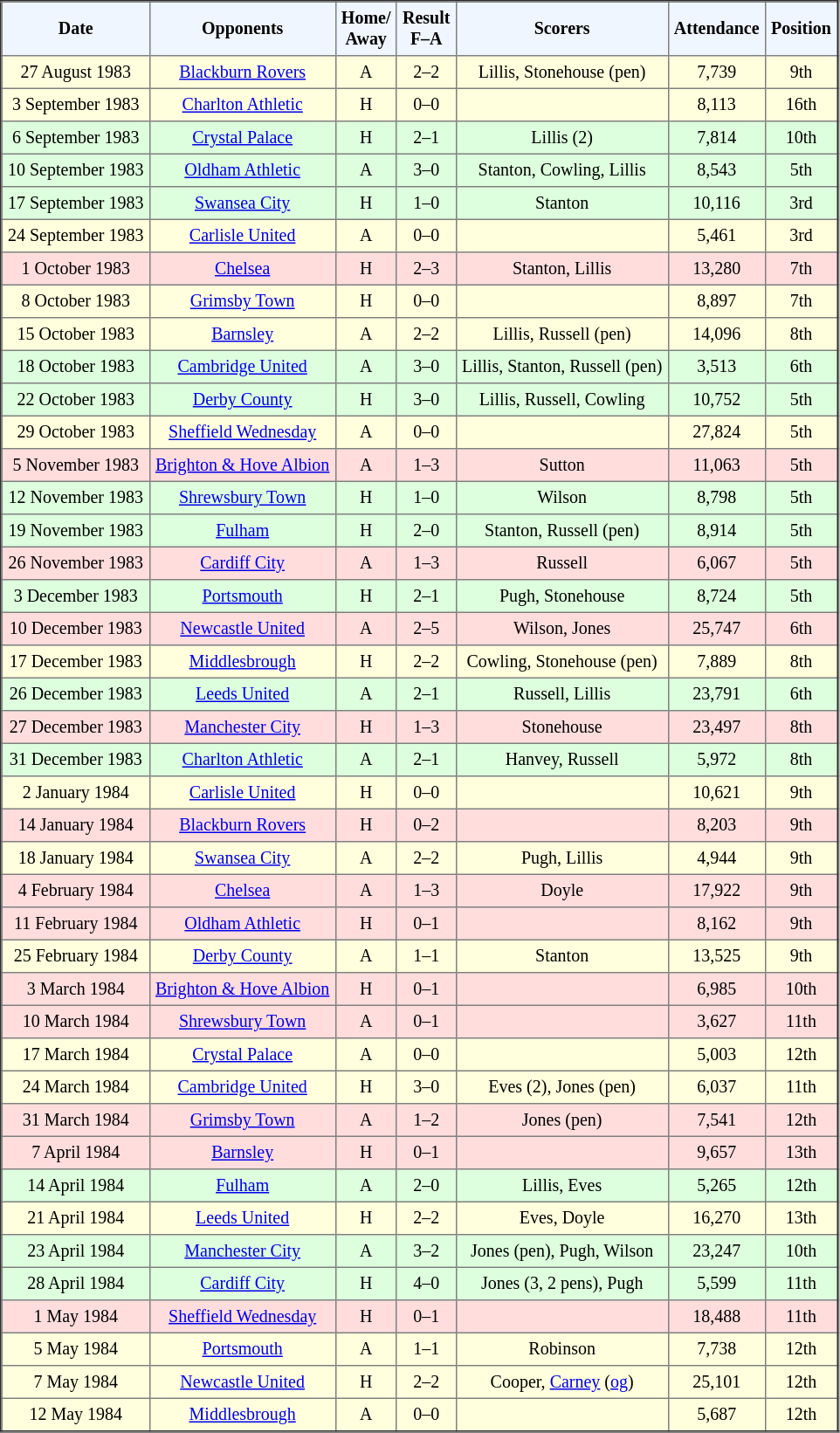<table border="2" cellpadding="4" style="border-collapse:collapse; text-align:center; font-size:smaller;">
<tr style="background:#f0f6ff;">
<th><strong>Date</strong></th>
<th><strong>Opponents</strong></th>
<th><strong>Home/<br>Away</strong></th>
<th><strong>Result<br>F–A</strong></th>
<th><strong>Scorers</strong></th>
<th><strong>Attendance</strong></th>
<th><strong>Position</strong></th>
</tr>
<tr bgcolor="#ffffdd">
<td>27 August 1983</td>
<td><a href='#'>Blackburn Rovers</a></td>
<td>A</td>
<td>2–2</td>
<td>Lillis, Stonehouse (pen)</td>
<td>7,739</td>
<td>9th</td>
</tr>
<tr bgcolor="#ffffdd">
<td>3 September 1983</td>
<td><a href='#'>Charlton Athletic</a></td>
<td>H</td>
<td>0–0</td>
<td></td>
<td>8,113</td>
<td>16th</td>
</tr>
<tr bgcolor="#ddffdd">
<td>6 September 1983</td>
<td><a href='#'>Crystal Palace</a></td>
<td>H</td>
<td>2–1</td>
<td>Lillis (2)</td>
<td>7,814</td>
<td>10th</td>
</tr>
<tr bgcolor="#ddffdd">
<td>10 September 1983</td>
<td><a href='#'>Oldham Athletic</a></td>
<td>A</td>
<td>3–0</td>
<td>Stanton, Cowling, Lillis</td>
<td>8,543</td>
<td>5th</td>
</tr>
<tr bgcolor="#ddffdd">
<td>17 September 1983</td>
<td><a href='#'>Swansea City</a></td>
<td>H</td>
<td>1–0</td>
<td>Stanton</td>
<td>10,116</td>
<td>3rd</td>
</tr>
<tr bgcolor="#ffffdd">
<td>24 September 1983</td>
<td><a href='#'>Carlisle United</a></td>
<td>A</td>
<td>0–0</td>
<td></td>
<td>5,461</td>
<td>3rd</td>
</tr>
<tr bgcolor="#ffdddd">
<td>1 October 1983</td>
<td><a href='#'>Chelsea</a></td>
<td>H</td>
<td>2–3</td>
<td>Stanton, Lillis</td>
<td>13,280</td>
<td>7th</td>
</tr>
<tr bgcolor="#ffffdd">
<td>8 October 1983</td>
<td><a href='#'>Grimsby Town</a></td>
<td>H</td>
<td>0–0</td>
<td></td>
<td>8,897</td>
<td>7th</td>
</tr>
<tr bgcolor="#ffffdd">
<td>15 October 1983</td>
<td><a href='#'>Barnsley</a></td>
<td>A</td>
<td>2–2</td>
<td>Lillis, Russell (pen)</td>
<td>14,096</td>
<td>8th</td>
</tr>
<tr bgcolor="#ddffdd">
<td>18 October 1983</td>
<td><a href='#'>Cambridge United</a></td>
<td>A</td>
<td>3–0</td>
<td>Lillis, Stanton, Russell (pen)</td>
<td>3,513</td>
<td>6th</td>
</tr>
<tr bgcolor="#ddffdd">
<td>22 October 1983</td>
<td><a href='#'>Derby County</a></td>
<td>H</td>
<td>3–0</td>
<td>Lillis, Russell, Cowling</td>
<td>10,752</td>
<td>5th</td>
</tr>
<tr bgcolor="#ffffdd">
<td>29 October 1983</td>
<td><a href='#'>Sheffield Wednesday</a></td>
<td>A</td>
<td>0–0</td>
<td></td>
<td>27,824</td>
<td>5th</td>
</tr>
<tr bgcolor="#ffdddd">
<td>5 November 1983</td>
<td><a href='#'>Brighton & Hove Albion</a></td>
<td>A</td>
<td>1–3</td>
<td>Sutton</td>
<td>11,063</td>
<td>5th</td>
</tr>
<tr bgcolor="#ddffdd">
<td>12 November 1983</td>
<td><a href='#'>Shrewsbury Town</a></td>
<td>H</td>
<td>1–0</td>
<td>Wilson</td>
<td>8,798</td>
<td>5th</td>
</tr>
<tr bgcolor="#ddffdd">
<td>19 November 1983</td>
<td><a href='#'>Fulham</a></td>
<td>H</td>
<td>2–0</td>
<td>Stanton, Russell (pen)</td>
<td>8,914</td>
<td>5th</td>
</tr>
<tr bgcolor="#ffdddd">
<td>26 November 1983</td>
<td><a href='#'>Cardiff City</a></td>
<td>A</td>
<td>1–3</td>
<td>Russell</td>
<td>6,067</td>
<td>5th</td>
</tr>
<tr bgcolor="#ddffdd">
<td>3 December 1983</td>
<td><a href='#'>Portsmouth</a></td>
<td>H</td>
<td>2–1</td>
<td>Pugh, Stonehouse</td>
<td>8,724</td>
<td>5th</td>
</tr>
<tr bgcolor="#ffdddd">
<td>10 December 1983</td>
<td><a href='#'>Newcastle United</a></td>
<td>A</td>
<td>2–5</td>
<td>Wilson, Jones</td>
<td>25,747</td>
<td>6th</td>
</tr>
<tr bgcolor="#ffffdd">
<td>17 December 1983</td>
<td><a href='#'>Middlesbrough</a></td>
<td>H</td>
<td>2–2</td>
<td>Cowling, Stonehouse (pen)</td>
<td>7,889</td>
<td>8th</td>
</tr>
<tr bgcolor="#ddffdd">
<td>26 December 1983</td>
<td><a href='#'>Leeds United</a></td>
<td>A</td>
<td>2–1</td>
<td>Russell, Lillis</td>
<td>23,791</td>
<td>6th</td>
</tr>
<tr bgcolor="#ffdddd">
<td>27 December 1983</td>
<td><a href='#'>Manchester City</a></td>
<td>H</td>
<td>1–3</td>
<td>Stonehouse</td>
<td>23,497</td>
<td>8th</td>
</tr>
<tr bgcolor="#ddffdd">
<td>31 December 1983</td>
<td><a href='#'>Charlton Athletic</a></td>
<td>A</td>
<td>2–1</td>
<td>Hanvey, Russell</td>
<td>5,972</td>
<td>8th</td>
</tr>
<tr bgcolor="#ffffdd">
<td>2 January 1984</td>
<td><a href='#'>Carlisle United</a></td>
<td>H</td>
<td>0–0</td>
<td></td>
<td>10,621</td>
<td>9th</td>
</tr>
<tr bgcolor="#ffdddd">
<td>14 January 1984</td>
<td><a href='#'>Blackburn Rovers</a></td>
<td>H</td>
<td>0–2</td>
<td></td>
<td>8,203</td>
<td>9th</td>
</tr>
<tr bgcolor="#ffffdd">
<td>18 January 1984</td>
<td><a href='#'>Swansea City</a></td>
<td>A</td>
<td>2–2</td>
<td>Pugh, Lillis</td>
<td>4,944</td>
<td>9th</td>
</tr>
<tr bgcolor="#ffdddd">
<td>4 February 1984</td>
<td><a href='#'>Chelsea</a></td>
<td>A</td>
<td>1–3</td>
<td>Doyle</td>
<td>17,922</td>
<td>9th</td>
</tr>
<tr bgcolor="#ffdddd">
<td>11 February 1984</td>
<td><a href='#'>Oldham Athletic</a></td>
<td>H</td>
<td>0–1</td>
<td></td>
<td>8,162</td>
<td>9th</td>
</tr>
<tr bgcolor="#ffffdd">
<td>25 February 1984</td>
<td><a href='#'>Derby County</a></td>
<td>A</td>
<td>1–1</td>
<td>Stanton</td>
<td>13,525</td>
<td>9th</td>
</tr>
<tr bgcolor="#ffdddd">
<td>3 March 1984</td>
<td><a href='#'>Brighton & Hove Albion</a></td>
<td>H</td>
<td>0–1</td>
<td></td>
<td>6,985</td>
<td>10th</td>
</tr>
<tr bgcolor="#ffdddd">
<td>10 March 1984</td>
<td><a href='#'>Shrewsbury Town</a></td>
<td>A</td>
<td>0–1</td>
<td></td>
<td>3,627</td>
<td>11th</td>
</tr>
<tr bgcolor="#ffffdd">
<td>17 March 1984</td>
<td><a href='#'>Crystal Palace</a></td>
<td>A</td>
<td>0–0</td>
<td></td>
<td>5,003</td>
<td>12th</td>
</tr>
<tr bgcolor="#ffffdd">
<td>24 March 1984</td>
<td><a href='#'>Cambridge United</a></td>
<td>H</td>
<td>3–0</td>
<td>Eves (2), Jones (pen)</td>
<td>6,037</td>
<td>11th</td>
</tr>
<tr bgcolor="#ffdddd">
<td>31 March 1984</td>
<td><a href='#'>Grimsby Town</a></td>
<td>A</td>
<td>1–2</td>
<td>Jones (pen)</td>
<td>7,541</td>
<td>12th</td>
</tr>
<tr bgcolor="#ffdddd">
<td>7 April 1984</td>
<td><a href='#'>Barnsley</a></td>
<td>H</td>
<td>0–1</td>
<td></td>
<td>9,657</td>
<td>13th</td>
</tr>
<tr bgcolor="#ddffdd">
<td>14 April 1984</td>
<td><a href='#'>Fulham</a></td>
<td>A</td>
<td>2–0</td>
<td>Lillis, Eves</td>
<td>5,265</td>
<td>12th</td>
</tr>
<tr bgcolor="#ffffdd">
<td>21 April 1984</td>
<td><a href='#'>Leeds United</a></td>
<td>H</td>
<td>2–2</td>
<td>Eves, Doyle</td>
<td>16,270</td>
<td>13th</td>
</tr>
<tr bgcolor="#ddffdd">
<td>23 April 1984</td>
<td><a href='#'>Manchester City</a></td>
<td>A</td>
<td>3–2</td>
<td>Jones (pen), Pugh, Wilson</td>
<td>23,247</td>
<td>10th</td>
</tr>
<tr bgcolor="#ddffdd">
<td>28 April 1984</td>
<td><a href='#'>Cardiff City</a></td>
<td>H</td>
<td>4–0</td>
<td>Jones (3, 2 pens), Pugh</td>
<td>5,599</td>
<td>11th</td>
</tr>
<tr bgcolor="#ffdddd">
<td>1 May 1984</td>
<td><a href='#'>Sheffield Wednesday</a></td>
<td>H</td>
<td>0–1</td>
<td></td>
<td>18,488</td>
<td>11th</td>
</tr>
<tr bgcolor="#ffffdd">
<td>5 May 1984</td>
<td><a href='#'>Portsmouth</a></td>
<td>A</td>
<td>1–1</td>
<td>Robinson</td>
<td>7,738</td>
<td>12th</td>
</tr>
<tr bgcolor="#ffffdd">
<td>7 May 1984</td>
<td><a href='#'>Newcastle United</a></td>
<td>H</td>
<td>2–2</td>
<td>Cooper, <a href='#'>Carney</a> (<a href='#'>og</a>)</td>
<td>25,101</td>
<td>12th</td>
</tr>
<tr bgcolor="#ffffdd">
<td>12 May 1984</td>
<td><a href='#'>Middlesbrough</a></td>
<td>A</td>
<td>0–0</td>
<td></td>
<td>5,687</td>
<td>12th</td>
</tr>
</table>
